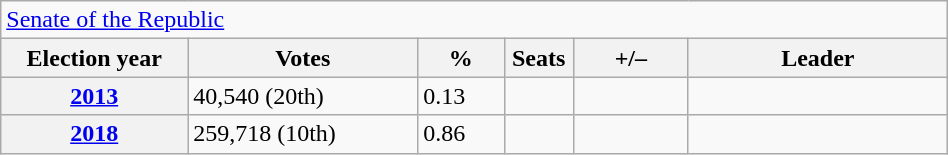<table class=wikitable style="width:50%; border:1px #AAAAFF solid">
<tr>
<td colspan=7><a href='#'>Senate of the Republic</a></td>
</tr>
<tr>
<th width=13%>Election year</th>
<th width=16%>Votes</th>
<th width=6%>%</th>
<th width=1%>Seats</th>
<th width=8%>+/–</th>
<th width=18%>Leader</th>
</tr>
<tr>
<th><a href='#'>2013</a></th>
<td>40,540 (20th)</td>
<td>0.13</td>
<td></td>
<td></td>
<td></td>
</tr>
<tr>
<th><a href='#'>2018</a></th>
<td>259,718 (10th)</td>
<td>0.86</td>
<td></td>
<td></td>
<td></td>
</tr>
</table>
